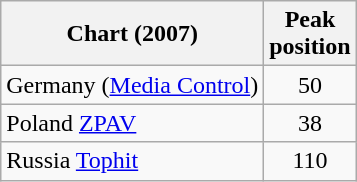<table class="wikitable sortable">
<tr>
<th>Chart (2007)</th>
<th>Peak<br>position</th>
</tr>
<tr>
<td>Germany (<a href='#'>Media Control</a>)</td>
<td align="center">50</td>
</tr>
<tr>
<td>Poland <a href='#'>ZPAV</a></td>
<td align="center">38</td>
</tr>
<tr>
<td>Russia <a href='#'>Tophit</a></td>
<td align="center">110</td>
</tr>
</table>
